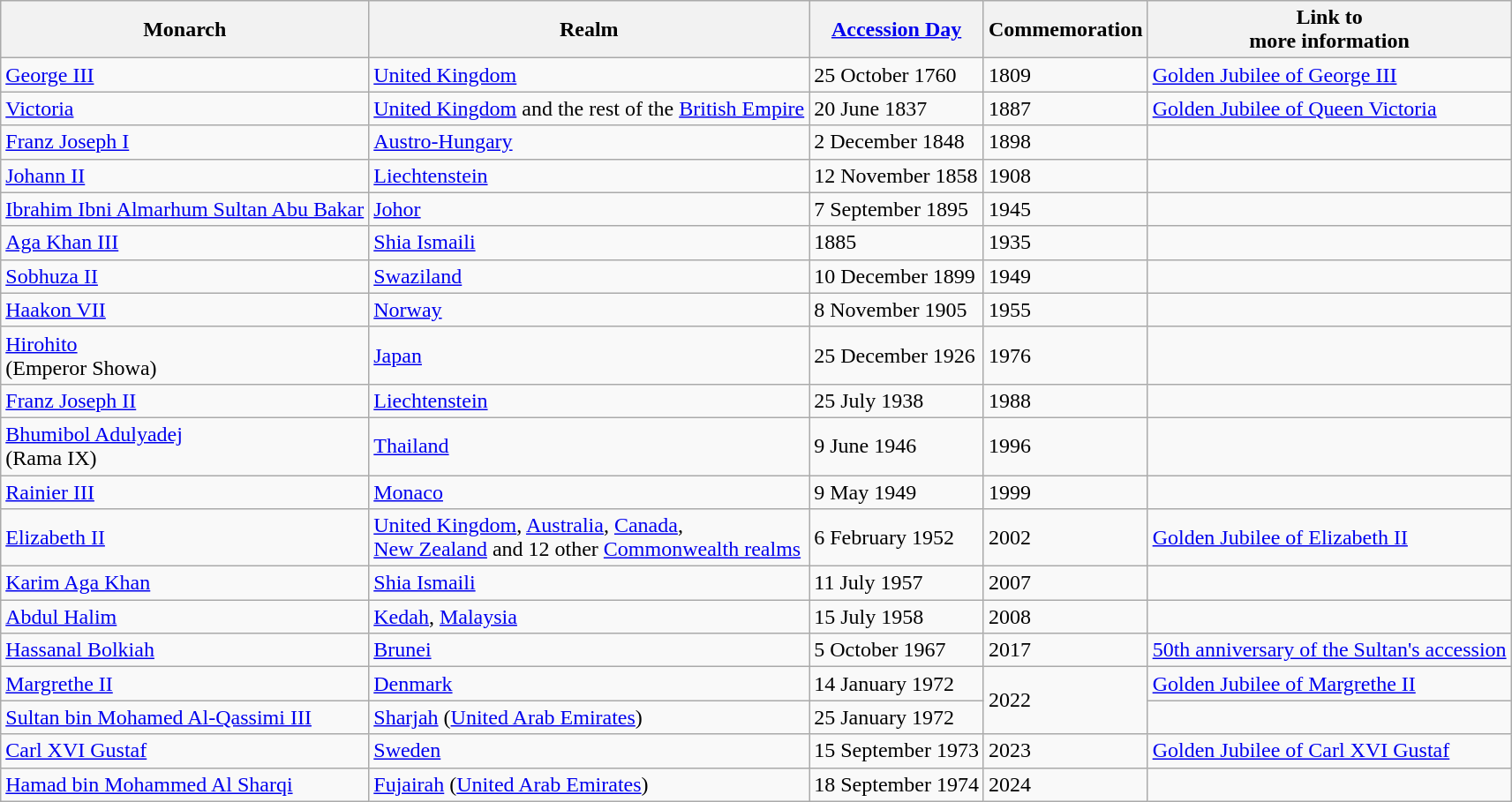<table class="wikitable sortable">
<tr>
<th>Monarch</th>
<th>Realm</th>
<th><a href='#'>Accession Day</a></th>
<th>Commemoration</th>
<th class="unsortable">Link to<br>more information</th>
</tr>
<tr>
<td><a href='#'>George III</a></td>
<td><a href='#'>United Kingdom</a></td>
<td>25 October 1760</td>
<td>1809</td>
<td><a href='#'>Golden Jubilee of George III</a></td>
</tr>
<tr>
<td><a href='#'>Victoria</a></td>
<td><a href='#'>United Kingdom</a> and the rest of the <a href='#'>British Empire</a></td>
<td>20 June 1837</td>
<td>1887</td>
<td><a href='#'>Golden Jubilee of Queen Victoria</a></td>
</tr>
<tr>
<td><a href='#'>Franz Joseph I</a></td>
<td><a href='#'>Austro-Hungary</a></td>
<td>2 December 1848</td>
<td>1898</td>
<td></td>
</tr>
<tr>
<td><a href='#'>Johann II</a></td>
<td><a href='#'>Liechtenstein</a></td>
<td>12 November 1858</td>
<td>1908</td>
<td></td>
</tr>
<tr>
<td><a href='#'>Ibrahim Ibni Almarhum Sultan Abu Bakar</a></td>
<td><a href='#'>Johor</a></td>
<td>7 September 1895</td>
<td>1945</td>
<td></td>
</tr>
<tr>
<td><a href='#'>Aga Khan III</a></td>
<td><a href='#'>Shia Ismaili</a></td>
<td>1885</td>
<td>1935</td>
<td></td>
</tr>
<tr>
<td><a href='#'>Sobhuza II</a></td>
<td><a href='#'>Swaziland</a></td>
<td>10 December 1899</td>
<td>1949</td>
<td></td>
</tr>
<tr>
<td><a href='#'>Haakon VII</a></td>
<td><a href='#'>Norway</a></td>
<td>8 November 1905</td>
<td>1955</td>
<td></td>
</tr>
<tr>
<td><a href='#'>Hirohito</a><br>(Emperor Showa)</td>
<td><a href='#'>Japan</a></td>
<td>25 December 1926</td>
<td>1976</td>
<td></td>
</tr>
<tr>
<td><a href='#'>Franz Joseph II</a></td>
<td><a href='#'>Liechtenstein</a></td>
<td>25 July 1938</td>
<td>1988</td>
<td></td>
</tr>
<tr>
<td><a href='#'>Bhumibol Adulyadej</a><br>(Rama IX)</td>
<td><a href='#'>Thailand</a></td>
<td>9 June 1946</td>
<td>1996</td>
<td></td>
</tr>
<tr>
<td><a href='#'>Rainier III</a></td>
<td><a href='#'>Monaco</a></td>
<td>9 May 1949</td>
<td>1999</td>
<td></td>
</tr>
<tr>
<td><a href='#'>Elizabeth II</a></td>
<td><a href='#'>United Kingdom</a>, <a href='#'>Australia</a>, <a href='#'>Canada</a>,<br><a href='#'>New Zealand</a> and 12 other <a href='#'>Commonwealth realms</a></td>
<td>6 February 1952</td>
<td>2002</td>
<td><a href='#'>Golden Jubilee of Elizabeth II</a></td>
</tr>
<tr>
<td><a href='#'>Karim Aga Khan</a></td>
<td><a href='#'>Shia Ismaili</a></td>
<td>11 July 1957</td>
<td>2007</td>
<td></td>
</tr>
<tr>
<td><a href='#'>Abdul Halim</a></td>
<td><a href='#'>Kedah</a>, <a href='#'>Malaysia</a></td>
<td>15 July 1958</td>
<td>2008</td>
<td></td>
</tr>
<tr>
<td><a href='#'>Hassanal Bolkiah</a></td>
<td><a href='#'>Brunei</a></td>
<td>5 October 1967</td>
<td>2017</td>
<td><a href='#'>50th anniversary of the Sultan's accession</a></td>
</tr>
<tr>
<td><a href='#'>Margrethe II</a></td>
<td><a href='#'>Denmark</a></td>
<td>14 January 1972</td>
<td rowspan=2>2022</td>
<td><a href='#'>Golden Jubilee of Margrethe II</a></td>
</tr>
<tr>
<td><a href='#'>Sultan bin Mohamed Al-Qassimi III</a></td>
<td><a href='#'>Sharjah</a> (<a href='#'>United Arab Emirates</a>)</td>
<td>25 January 1972</td>
<td></td>
</tr>
<tr>
<td><a href='#'>Carl XVI Gustaf</a></td>
<td><a href='#'>Sweden</a></td>
<td>15 September 1973</td>
<td>2023</td>
<td><a href='#'>Golden Jubilee of Carl XVI Gustaf</a></td>
</tr>
<tr>
<td><a href='#'>Hamad bin Mohammed Al Sharqi</a></td>
<td><a href='#'>Fujairah</a> (<a href='#'>United Arab Emirates</a>)</td>
<td>18 September 1974</td>
<td>2024</td>
<td></td>
</tr>
</table>
